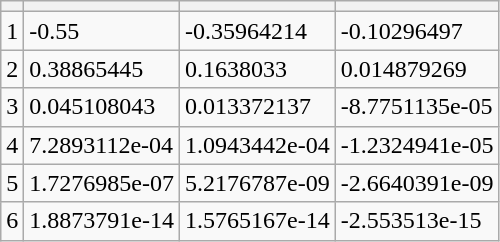<table class="wikitable">
<tr>
<th></th>
<th></th>
<th></th>
<th></th>
</tr>
<tr>
<td>1</td>
<td>-0.55</td>
<td>-0.35964214</td>
<td>-0.10296497</td>
</tr>
<tr>
<td>2</td>
<td>0.38865445</td>
<td>0.1638033</td>
<td>0.014879269</td>
</tr>
<tr>
<td>3</td>
<td>0.045108043</td>
<td>0.013372137</td>
<td>-8.7751135e-05</td>
</tr>
<tr>
<td>4</td>
<td>7.2893112e-04</td>
<td>1.0943442e-04</td>
<td>-1.2324941e-05</td>
</tr>
<tr>
<td>5</td>
<td>1.7276985e-07</td>
<td>5.2176787e-09</td>
<td>-2.6640391e-09</td>
</tr>
<tr>
<td>6</td>
<td>1.8873791e-14</td>
<td>1.5765167e-14</td>
<td>-2.553513e-15</td>
</tr>
</table>
